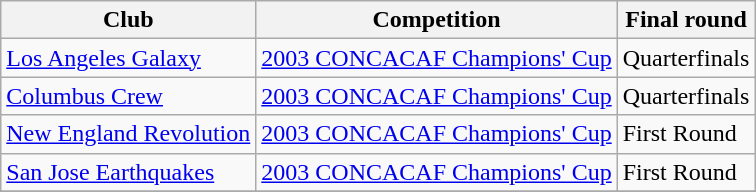<table class="wikitable">
<tr>
<th>Club</th>
<th>Competition</th>
<th>Final round</th>
</tr>
<tr>
<td rowspan=1><a href='#'>Los Angeles Galaxy</a></td>
<td><a href='#'>2003 CONCACAF Champions' Cup</a></td>
<td>Quarterfinals</td>
</tr>
<tr>
<td rowspan=1><a href='#'>Columbus Crew</a></td>
<td><a href='#'>2003 CONCACAF Champions' Cup</a></td>
<td>Quarterfinals</td>
</tr>
<tr>
<td rowspan=1><a href='#'>New England Revolution</a></td>
<td><a href='#'>2003 CONCACAF Champions' Cup</a></td>
<td>First Round</td>
</tr>
<tr>
<td rowspan=1><a href='#'>San Jose Earthquakes</a></td>
<td><a href='#'>2003 CONCACAF Champions' Cup</a></td>
<td>First Round</td>
</tr>
<tr>
</tr>
</table>
